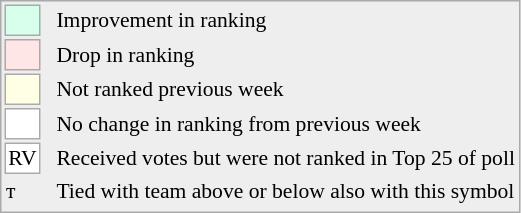<table style="font-size:90%; border:1px solid #aaa; white-space:nowrap; background:#eee;">
<tr>
<td style="background:#d8ffeb; width:20px; border:1px solid #aaa;"> </td>
<td rowspan=6> </td>
<td>Improvement in ranking</td>
</tr>
<tr>
<td style="background:#ffe6e6; width:20px; border:1px solid #aaa;"> </td>
<td>Drop in ranking</td>
</tr>
<tr>
<td style="background:#ffffe6; width:20px; border:1px solid #aaa;"> </td>
<td>Not ranked previous week</td>
</tr>
<tr>
<td style="background:#fff; width:20px; border:1px solid #aaa;"> </td>
<td>No change in ranking from previous week</td>
</tr>
<tr>
<td style="text-align:center; width:20px; border:1px solid #aaa; background:white;">RV</td>
<td>Received votes but were not ranked in Top 25 of poll</td>
</tr>
<tr>
<td>т</td>
<td>Tied with team above or below also with this symbol</td>
</tr>
<tr>
</tr>
</table>
